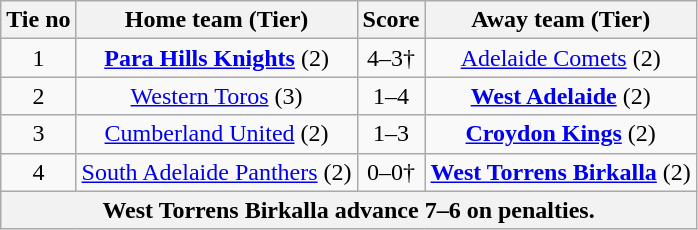<table class="wikitable" style="text-align:center">
<tr>
<th>Tie no</th>
<th>Home team (Tier)</th>
<th>Score</th>
<th>Away team (Tier)</th>
</tr>
<tr>
<td>1</td>
<td><strong><a href='#'>Para Hills Knights</a></strong> (2)</td>
<td>4–3†</td>
<td><a href='#'>Adelaide Comets</a> (2)</td>
</tr>
<tr>
<td>2</td>
<td><a href='#'>Western Toros</a> (3)</td>
<td>1–4</td>
<td><strong><a href='#'>West Adelaide</a></strong> (2)</td>
</tr>
<tr>
<td>3</td>
<td><a href='#'>Cumberland United</a> (2)</td>
<td>1–3</td>
<td><strong><a href='#'>Croydon Kings</a></strong> (2)</td>
</tr>
<tr>
<td>4</td>
<td><a href='#'>South Adelaide Panthers</a> (2)</td>
<td>0–0†</td>
<td><strong><a href='#'>West Torrens Birkalla</a></strong> (2)</td>
</tr>
<tr>
<th colspan=4>West Torrens Birkalla advance 7–6 on penalties.</th>
</tr>
</table>
